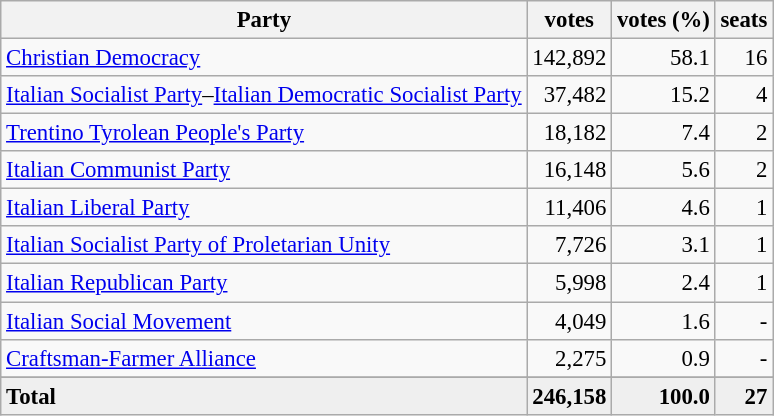<table class="wikitable" style="font-size:95%; text-align:right;">
<tr>
<th>Party</th>
<th>votes</th>
<th>votes (%)</th>
<th>seats</th>
</tr>
<tr>
<td align=left><a href='#'>Christian Democracy</a></td>
<td>142,892</td>
<td>58.1</td>
<td>16</td>
</tr>
<tr>
<td align=left><a href='#'>Italian Socialist Party</a>–<a href='#'>Italian Democratic Socialist Party</a></td>
<td>37,482</td>
<td>15.2</td>
<td>4</td>
</tr>
<tr>
<td align=left><a href='#'>Trentino Tyrolean People's Party</a></td>
<td>18,182</td>
<td>7.4</td>
<td>2</td>
</tr>
<tr>
<td align=left><a href='#'>Italian Communist Party</a></td>
<td>16,148</td>
<td>5.6</td>
<td>2</td>
</tr>
<tr>
<td align=left><a href='#'>Italian Liberal Party</a></td>
<td>11,406</td>
<td>4.6</td>
<td>1</td>
</tr>
<tr>
<td align=left><a href='#'>Italian Socialist Party of Proletarian Unity</a></td>
<td>7,726</td>
<td>3.1</td>
<td>1</td>
</tr>
<tr>
<td align=left><a href='#'>Italian Republican Party</a></td>
<td>5,998</td>
<td>2.4</td>
<td>1</td>
</tr>
<tr>
<td align=left><a href='#'>Italian Social Movement</a></td>
<td>4,049</td>
<td>1.6</td>
<td>-</td>
</tr>
<tr>
<td align=left><a href='#'>Craftsman-Farmer Alliance</a></td>
<td>2,275</td>
<td>0.9</td>
<td>-</td>
</tr>
<tr>
</tr>
<tr bgcolor="EFEFEF">
<td align=left><strong>Total</strong></td>
<td><strong>246,158</strong></td>
<td><strong>100.0</strong></td>
<td><strong>27</strong></td>
</tr>
</table>
